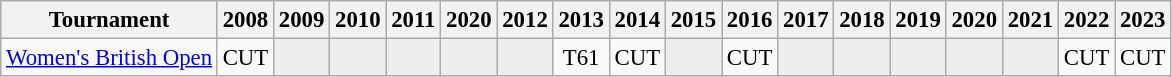<table class="wikitable" style="font-size:95%;text-align:center;">
<tr>
<th>Tournament</th>
<th>2008</th>
<th>2009</th>
<th>2010</th>
<th>2011</th>
<th>2020</th>
<th>2012</th>
<th>2013</th>
<th>2014</th>
<th>2015</th>
<th>2016</th>
<th>2017</th>
<th>2018</th>
<th>2019</th>
<th>2020</th>
<th>2021</th>
<th>2022</th>
<th>2023</th>
</tr>
<tr>
<td align=left><a href='#'>Women's British Open</a></td>
<td>CUT</td>
<td style="background:#eeeeee;"></td>
<td style="background:#eeeeee;"></td>
<td style="background:#eeeeee;"></td>
<td style="background:#eeeeee;"></td>
<td style="background:#eeeeee;"></td>
<td>T61</td>
<td>CUT</td>
<td style="background:#eeeeee;"></td>
<td>CUT</td>
<td style="background:#eeeeee;"></td>
<td style="background:#eeeeee;"></td>
<td style="background:#eeeeee;"></td>
<td style="background:#eeeeee;"></td>
<td style="background:#eeeeee;"></td>
<td>CUT</td>
<td>CUT</td>
</tr>
</table>
